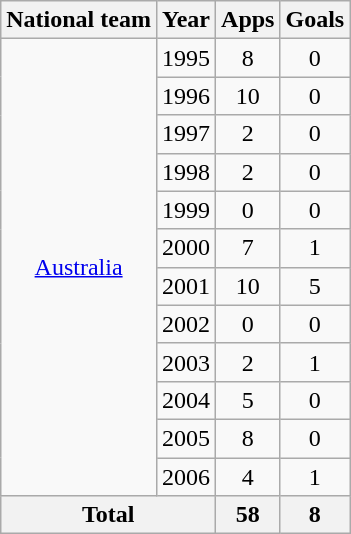<table class="wikitable" style="text-align:center">
<tr>
<th>National team</th>
<th>Year</th>
<th>Apps</th>
<th>Goals</th>
</tr>
<tr>
<td rowspan="12"><a href='#'>Australia</a></td>
<td>1995</td>
<td>8</td>
<td>0</td>
</tr>
<tr>
<td>1996</td>
<td>10</td>
<td>0</td>
</tr>
<tr>
<td>1997</td>
<td>2</td>
<td>0</td>
</tr>
<tr>
<td>1998</td>
<td>2</td>
<td>0</td>
</tr>
<tr>
<td>1999</td>
<td>0</td>
<td>0</td>
</tr>
<tr>
<td>2000</td>
<td>7</td>
<td>1</td>
</tr>
<tr>
<td>2001</td>
<td>10</td>
<td>5</td>
</tr>
<tr>
<td>2002</td>
<td>0</td>
<td>0</td>
</tr>
<tr>
<td>2003</td>
<td>2</td>
<td>1</td>
</tr>
<tr>
<td>2004</td>
<td>5</td>
<td>0</td>
</tr>
<tr>
<td>2005</td>
<td>8</td>
<td>0</td>
</tr>
<tr>
<td>2006</td>
<td>4</td>
<td>1</td>
</tr>
<tr>
<th colspan="2">Total</th>
<th>58</th>
<th>8</th>
</tr>
</table>
